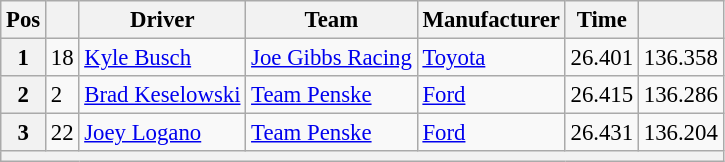<table class="wikitable" style="font-size:95%">
<tr>
<th>Pos</th>
<th></th>
<th>Driver</th>
<th>Team</th>
<th>Manufacturer</th>
<th>Time</th>
<th></th>
</tr>
<tr>
<th>1</th>
<td>18</td>
<td><a href='#'>Kyle Busch</a></td>
<td><a href='#'>Joe Gibbs Racing</a></td>
<td><a href='#'>Toyota</a></td>
<td>26.401</td>
<td>136.358</td>
</tr>
<tr>
<th>2</th>
<td>2</td>
<td><a href='#'>Brad Keselowski</a></td>
<td><a href='#'>Team Penske</a></td>
<td><a href='#'>Ford</a></td>
<td>26.415</td>
<td>136.286</td>
</tr>
<tr>
<th>3</th>
<td>22</td>
<td><a href='#'>Joey Logano</a></td>
<td><a href='#'>Team Penske</a></td>
<td><a href='#'>Ford</a></td>
<td>26.431</td>
<td>136.204</td>
</tr>
<tr>
<th colspan="7"></th>
</tr>
</table>
